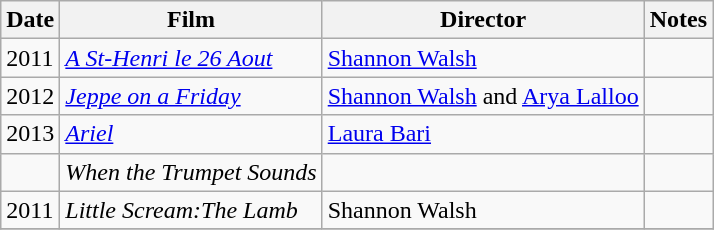<table class="wikitable">
<tr>
<th>Date</th>
<th>Film</th>
<th>Director</th>
<th>Notes</th>
</tr>
<tr>
<td>2011</td>
<td><em><a href='#'>A St-Henri le 26 Aout</a></em></td>
<td><a href='#'>Shannon Walsh</a></td>
<td></td>
</tr>
<tr>
<td>2012</td>
<td><em><a href='#'>Jeppe on a Friday</a></em></td>
<td><a href='#'>Shannon Walsh</a> and <a href='#'>Arya Lalloo</a></td>
<td></td>
</tr>
<tr>
<td>2013</td>
<td><em><a href='#'>Ariel</a></em></td>
<td><a href='#'>Laura Bari</a></td>
<td></td>
</tr>
<tr>
<td></td>
<td><em>When the Trumpet Sounds</em></td>
<td></td>
<td></td>
</tr>
<tr>
<td>2011</td>
<td><em>Little Scream:The Lamb</em></td>
<td>Shannon Walsh</td>
<td></td>
</tr>
<tr>
</tr>
</table>
